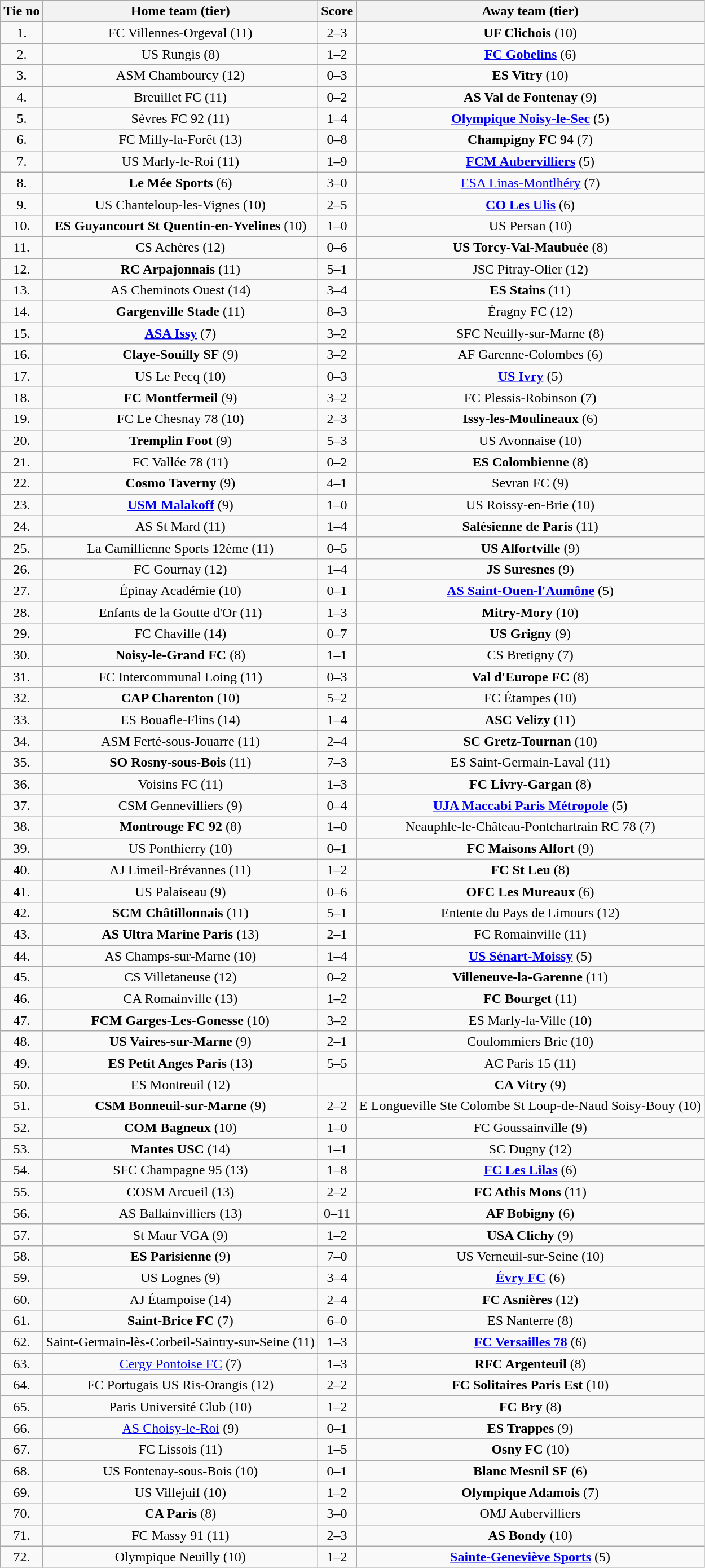<table class="wikitable" style="text-align: center">
<tr>
<th>Tie no</th>
<th>Home team (tier)</th>
<th>Score</th>
<th>Away team (tier)</th>
</tr>
<tr>
<td>1.</td>
<td>FC Villennes-Orgeval (11)</td>
<td>2–3</td>
<td><strong>UF Clichois</strong> (10)</td>
</tr>
<tr>
<td>2.</td>
<td>US Rungis (8)</td>
<td>1–2</td>
<td><strong><a href='#'>FC Gobelins</a></strong> (6)</td>
</tr>
<tr>
<td>3.</td>
<td>ASM Chambourcy (12)</td>
<td>0–3</td>
<td><strong>ES Vitry</strong> (10)</td>
</tr>
<tr>
<td>4.</td>
<td>Breuillet FC (11)</td>
<td>0–2</td>
<td><strong>AS Val de Fontenay</strong> (9)</td>
</tr>
<tr>
<td>5.</td>
<td>Sèvres FC 92 (11)</td>
<td>1–4</td>
<td><strong><a href='#'>Olympique Noisy-le-Sec</a></strong> (5)</td>
</tr>
<tr>
<td>6.</td>
<td>FC Milly-la-Forêt (13)</td>
<td>0–8</td>
<td><strong>Champigny FC 94</strong> (7)</td>
</tr>
<tr>
<td>7.</td>
<td>US Marly-le-Roi (11)</td>
<td>1–9</td>
<td><strong><a href='#'>FCM Aubervilliers</a></strong> (5)</td>
</tr>
<tr>
<td>8.</td>
<td><strong>Le Mée Sports</strong> (6)</td>
<td>3–0</td>
<td><a href='#'>ESA Linas-Montlhéry</a> (7)</td>
</tr>
<tr>
<td>9.</td>
<td>US Chanteloup-les-Vignes (10)</td>
<td>2–5</td>
<td><strong><a href='#'>CO Les Ulis</a></strong> (6)</td>
</tr>
<tr>
<td>10.</td>
<td><strong>ES Guyancourt St Quentin-en-Yvelines</strong> (10)</td>
<td>1–0</td>
<td>US Persan (10)</td>
</tr>
<tr>
<td>11.</td>
<td>CS Achères (12)</td>
<td>0–6</td>
<td><strong>US Torcy-Val-Maubuée</strong> (8)</td>
</tr>
<tr>
<td>12.</td>
<td><strong>RC Arpajonnais</strong> (11)</td>
<td>5–1</td>
<td>JSC Pitray-Olier (12)</td>
</tr>
<tr>
<td>13.</td>
<td>AS Cheminots Ouest (14)</td>
<td>3–4</td>
<td><strong>ES Stains</strong> (11)</td>
</tr>
<tr>
<td>14.</td>
<td><strong>Gargenville Stade</strong> (11)</td>
<td>8–3</td>
<td>Éragny FC (12)</td>
</tr>
<tr>
<td>15.</td>
<td><strong><a href='#'>ASA Issy</a></strong> (7)</td>
<td>3–2</td>
<td>SFC Neuilly-sur-Marne (8)</td>
</tr>
<tr>
<td>16.</td>
<td><strong>Claye-Souilly SF</strong> (9)</td>
<td>3–2</td>
<td>AF Garenne-Colombes (6)</td>
</tr>
<tr>
<td>17.</td>
<td>US Le Pecq (10)</td>
<td>0–3</td>
<td><strong><a href='#'>US Ivry</a></strong> (5)</td>
</tr>
<tr>
<td>18.</td>
<td><strong>FC Montfermeil</strong> (9)</td>
<td>3–2</td>
<td>FC Plessis-Robinson (7)</td>
</tr>
<tr>
<td>19.</td>
<td>FC Le Chesnay 78 (10)</td>
<td>2–3</td>
<td><strong>Issy-les-Moulineaux</strong> (6)</td>
</tr>
<tr>
<td>20.</td>
<td><strong>Tremplin Foot</strong> (9)</td>
<td>5–3</td>
<td>US Avonnaise (10)</td>
</tr>
<tr>
<td>21.</td>
<td>FC Vallée 78 (11)</td>
<td>0–2</td>
<td><strong>ES Colombienne</strong> (8)</td>
</tr>
<tr>
<td>22.</td>
<td><strong>Cosmo Taverny</strong> (9)</td>
<td>4–1</td>
<td>Sevran FC (9)</td>
</tr>
<tr>
<td>23.</td>
<td><strong><a href='#'>USM Malakoff</a></strong> (9)</td>
<td>1–0 </td>
<td>US Roissy-en-Brie (10)</td>
</tr>
<tr>
<td>24.</td>
<td>AS St Mard (11)</td>
<td>1–4</td>
<td><strong>Salésienne de Paris</strong> (11)</td>
</tr>
<tr>
<td>25.</td>
<td>La Camillienne Sports 12ème (11)</td>
<td>0–5</td>
<td><strong>US Alfortville</strong> (9)</td>
</tr>
<tr>
<td>26.</td>
<td>FC Gournay (12)</td>
<td>1–4</td>
<td><strong>JS Suresnes</strong> (9)</td>
</tr>
<tr>
<td>27.</td>
<td>Épinay Académie (10)</td>
<td>0–1</td>
<td><strong><a href='#'>AS Saint-Ouen-l'Aumône</a></strong> (5)</td>
</tr>
<tr>
<td>28.</td>
<td>Enfants de la Goutte d'Or (11)</td>
<td>1–3</td>
<td><strong>Mitry-Mory</strong> (10)</td>
</tr>
<tr>
<td>29.</td>
<td>FC Chaville (14)</td>
<td>0–7</td>
<td><strong>US Grigny</strong> (9)</td>
</tr>
<tr>
<td>30.</td>
<td><strong>Noisy-le-Grand FC</strong> (8)</td>
<td>1–1 </td>
<td>CS Bretigny (7)</td>
</tr>
<tr>
<td>31.</td>
<td>FC Intercommunal Loing (11)</td>
<td>0–3</td>
<td><strong>Val d'Europe FC</strong> (8)</td>
</tr>
<tr>
<td>32.</td>
<td><strong>CAP Charenton</strong> (10)</td>
<td>5–2</td>
<td>FC Étampes (10)</td>
</tr>
<tr>
<td>33.</td>
<td>ES Bouafle-Flins (14)</td>
<td>1–4</td>
<td><strong>ASC Velizy</strong> (11)</td>
</tr>
<tr>
<td>34.</td>
<td>ASM Ferté-sous-Jouarre (11)</td>
<td>2–4</td>
<td><strong>SC Gretz-Tournan</strong> (10)</td>
</tr>
<tr>
<td>35.</td>
<td><strong>SO Rosny-sous-Bois</strong> (11)</td>
<td>7–3</td>
<td>ES Saint-Germain-Laval (11)</td>
</tr>
<tr>
<td>36.</td>
<td>Voisins FC (11)</td>
<td>1–3</td>
<td><strong>FC Livry-Gargan</strong> (8)</td>
</tr>
<tr>
<td>37.</td>
<td>CSM Gennevilliers (9)</td>
<td>0–4</td>
<td><strong><a href='#'>UJA Maccabi Paris Métropole</a></strong> (5)</td>
</tr>
<tr>
<td>38.</td>
<td><strong>Montrouge FC 92</strong> (8)</td>
<td>1–0</td>
<td>Neauphle-le-Château-Pontchartrain RC 78 (7)</td>
</tr>
<tr>
<td>39.</td>
<td>US Ponthierry (10)</td>
<td>0–1</td>
<td><strong>FC Maisons Alfort</strong> (9)</td>
</tr>
<tr>
<td>40.</td>
<td>AJ Limeil-Brévannes (11)</td>
<td>1–2</td>
<td><strong>FC St Leu</strong> (8)</td>
</tr>
<tr>
<td>41.</td>
<td>US Palaiseau (9)</td>
<td>0–6</td>
<td><strong>OFC Les Mureaux</strong> (6)</td>
</tr>
<tr>
<td>42.</td>
<td><strong>SCM Châtillonnais</strong> (11)</td>
<td>5–1</td>
<td>Entente du Pays de Limours (12)</td>
</tr>
<tr>
<td>43.</td>
<td><strong>AS Ultra Marine Paris</strong> (13)</td>
<td>2–1</td>
<td>FC Romainville (11)</td>
</tr>
<tr>
<td>44.</td>
<td>AS Champs-sur-Marne (10)</td>
<td>1–4</td>
<td><strong><a href='#'>US Sénart-Moissy</a></strong> (5)</td>
</tr>
<tr>
<td>45.</td>
<td>CS Villetaneuse (12)</td>
<td>0–2 </td>
<td><strong>Villeneuve-la-Garenne</strong> (11)</td>
</tr>
<tr>
<td>46.</td>
<td>CA Romainville (13)</td>
<td>1–2</td>
<td><strong>FC Bourget</strong> (11)</td>
</tr>
<tr>
<td>47.</td>
<td><strong>FCM Garges-Les-Gonesse</strong> (10)</td>
<td>3–2</td>
<td>ES Marly-la-Ville (10)</td>
</tr>
<tr>
<td>48.</td>
<td><strong>US Vaires-sur-Marne</strong> (9)</td>
<td>2–1</td>
<td>Coulommiers Brie (10)</td>
</tr>
<tr>
<td>49.</td>
<td><strong>ES Petit Anges Paris</strong> (13)</td>
<td>5–5 </td>
<td>AC Paris 15 (11)</td>
</tr>
<tr>
<td>50.</td>
<td>ES Montreuil (12)</td>
<td></td>
<td><strong>CA Vitry</strong> (9)</td>
</tr>
<tr>
<td>51.</td>
<td><strong>CSM Bonneuil-sur-Marne</strong> (9)</td>
<td>2–2 </td>
<td>E Longueville Ste Colombe St Loup-de-Naud Soisy-Bouy (10)</td>
</tr>
<tr>
<td>52.</td>
<td><strong>COM Bagneux</strong> (10)</td>
<td>1–0</td>
<td>FC Goussainville (9)</td>
</tr>
<tr>
<td>53.</td>
<td><strong>Mantes USC</strong> (14)</td>
<td>1–1 </td>
<td>SC Dugny (12)</td>
</tr>
<tr>
<td>54.</td>
<td>SFC Champagne 95 (13)</td>
<td>1–8</td>
<td><strong><a href='#'>FC Les Lilas</a></strong> (6)</td>
</tr>
<tr>
<td>55.</td>
<td>COSM Arcueil (13)</td>
<td>2–2 </td>
<td><strong>FC Athis Mons</strong> (11)</td>
</tr>
<tr>
<td>56.</td>
<td>AS Ballainvilliers (13)</td>
<td>0–11</td>
<td><strong>AF Bobigny</strong> (6)</td>
</tr>
<tr>
<td>57.</td>
<td>St Maur VGA (9)</td>
<td>1–2</td>
<td><strong>USA Clichy</strong> (9)</td>
</tr>
<tr>
<td>58.</td>
<td><strong>ES Parisienne</strong> (9)</td>
<td>7–0</td>
<td>US Verneuil-sur-Seine (10)</td>
</tr>
<tr>
<td>59.</td>
<td>US Lognes (9)</td>
<td>3–4 </td>
<td><strong><a href='#'>Évry FC</a></strong> (6)</td>
</tr>
<tr>
<td>60.</td>
<td>AJ Étampoise (14)</td>
<td>2–4 </td>
<td><strong>FC Asnières</strong> (12)</td>
</tr>
<tr>
<td>61.</td>
<td><strong>Saint-Brice FC</strong> (7)</td>
<td>6–0</td>
<td>ES Nanterre (8)</td>
</tr>
<tr>
<td>62.</td>
<td>Saint-Germain-lès-Corbeil-Saintry-sur-Seine (11)</td>
<td>1–3</td>
<td><strong><a href='#'>FC Versailles 78</a></strong> (6)</td>
</tr>
<tr>
<td>63.</td>
<td><a href='#'>Cergy Pontoise FC</a> (7)</td>
<td>1–3</td>
<td><strong>RFC Argenteuil</strong> (8)</td>
</tr>
<tr>
<td>64.</td>
<td>FC Portugais US Ris-Orangis (12)</td>
<td>2–2 </td>
<td><strong>FC Solitaires Paris Est</strong> (10)</td>
</tr>
<tr>
<td>65.</td>
<td>Paris Université Club (10)</td>
<td>1–2</td>
<td><strong>FC Bry</strong> (8)</td>
</tr>
<tr>
<td>66.</td>
<td><a href='#'>AS Choisy-le-Roi</a> (9)</td>
<td>0–1</td>
<td><strong>ES Trappes</strong> (9)</td>
</tr>
<tr>
<td>67.</td>
<td>FC Lissois (11)</td>
<td>1–5</td>
<td><strong>Osny FC</strong> (10)</td>
</tr>
<tr>
<td>68.</td>
<td>US Fontenay-sous-Bois (10)</td>
<td>0–1</td>
<td><strong>Blanc Mesnil SF</strong> (6)</td>
</tr>
<tr>
<td>69.</td>
<td>US Villejuif (10)</td>
<td>1–2</td>
<td><strong>Olympique Adamois</strong> (7)</td>
</tr>
<tr>
<td>70.</td>
<td><strong>CA Paris</strong> (8)</td>
<td>3–0 </td>
<td>OMJ Aubervilliers</td>
</tr>
<tr>
<td>71.</td>
<td>FC Massy 91 (11)</td>
<td>2–3</td>
<td><strong>AS Bondy</strong> (10)</td>
</tr>
<tr>
<td>72.</td>
<td>Olympique Neuilly (10)</td>
<td>1–2</td>
<td><strong><a href='#'>Sainte-Geneviève Sports</a></strong> (5)</td>
</tr>
</table>
